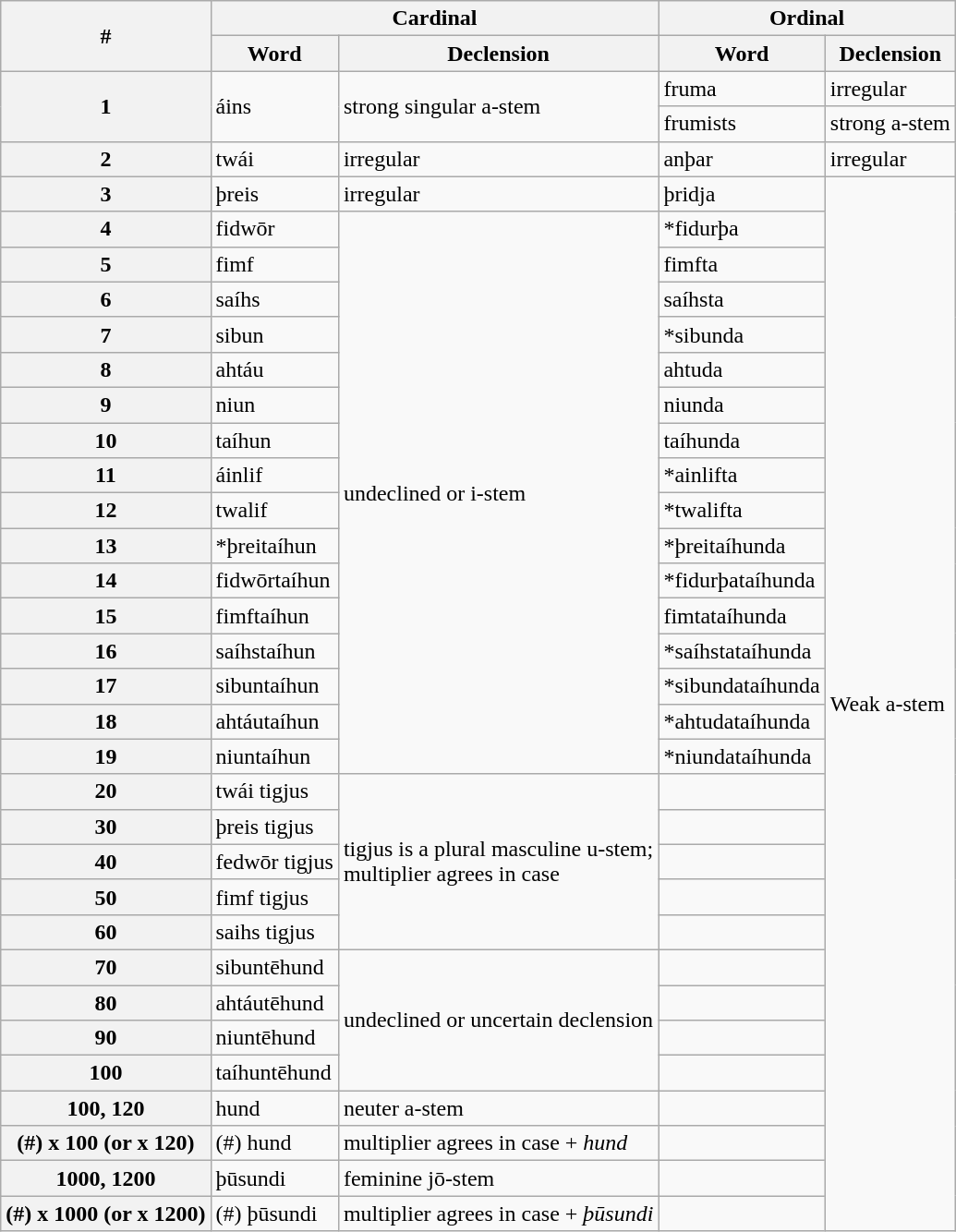<table class="wikitable mw-collapsible">
<tr>
<th rowspan="2">#</th>
<th colspan="2">Cardinal</th>
<th colspan="2">Ordinal</th>
</tr>
<tr>
<th>Word</th>
<th>Declension</th>
<th>Word</th>
<th>Declension</th>
</tr>
<tr>
<th rowspan="2">1</th>
<td rowspan="2">áins</td>
<td rowspan="2">strong singular a-stem</td>
<td>fruma</td>
<td>irregular</td>
</tr>
<tr>
<td>frumists</td>
<td>strong a-stem</td>
</tr>
<tr>
<th>2</th>
<td>twái</td>
<td>irregular</td>
<td>anþar</td>
<td>irregular</td>
</tr>
<tr>
<th>3</th>
<td>þreis</td>
<td>irregular</td>
<td>þridja</td>
<td rowspan="30">Weak a-stem</td>
</tr>
<tr>
<th>4</th>
<td>fidwōr</td>
<td rowspan="16">undeclined or i-stem</td>
<td>*fidurþa</td>
</tr>
<tr>
<th>5</th>
<td>fimf</td>
<td>fimfta</td>
</tr>
<tr>
<th>6</th>
<td>saíhs</td>
<td>saíhsta</td>
</tr>
<tr>
<th>7</th>
<td>sibun</td>
<td>*sibunda</td>
</tr>
<tr>
<th>8</th>
<td>ahtáu</td>
<td>ahtuda</td>
</tr>
<tr>
<th>9</th>
<td>niun</td>
<td>niunda</td>
</tr>
<tr>
<th>10</th>
<td>taíhun</td>
<td>taíhunda</td>
</tr>
<tr>
<th>11</th>
<td>áinlif</td>
<td>*ainlifta</td>
</tr>
<tr>
<th>12</th>
<td>twalif</td>
<td>*twalifta</td>
</tr>
<tr>
<th>13</th>
<td>*þreitaíhun</td>
<td>*þreitaíhunda</td>
</tr>
<tr>
<th>14</th>
<td>fidwōrtaíhun</td>
<td>*fidurþataíhunda</td>
</tr>
<tr>
<th>15</th>
<td>fimftaíhun</td>
<td>fimtataíhunda</td>
</tr>
<tr>
<th>16</th>
<td>saíhstaíhun</td>
<td>*saíhstataíhunda</td>
</tr>
<tr>
<th>17</th>
<td>sibuntaíhun</td>
<td>*sibundataíhunda</td>
</tr>
<tr>
<th>18</th>
<td>ahtáutaíhun</td>
<td>*ahtudataíhunda</td>
</tr>
<tr>
<th>19</th>
<td>niuntaíhun</td>
<td>*niundataíhunda</td>
</tr>
<tr>
<th>20</th>
<td>twái tigjus</td>
<td rowspan="5">tigjus is a plural masculine u-stem;<br>multiplier agrees in case</td>
<td></td>
</tr>
<tr>
<th>30</th>
<td>þreis tigjus</td>
<td></td>
</tr>
<tr>
<th>40</th>
<td>fedwōr tigjus</td>
<td></td>
</tr>
<tr>
<th>50</th>
<td>fimf tigjus</td>
<td></td>
</tr>
<tr>
<th>60</th>
<td>saihs tigjus</td>
<td></td>
</tr>
<tr>
<th>70</th>
<td>sibuntēhund</td>
<td rowspan="4">undeclined or uncertain declension</td>
<td></td>
</tr>
<tr>
<th>80</th>
<td>ahtáutēhund</td>
<td></td>
</tr>
<tr>
<th>90</th>
<td>niuntēhund</td>
<td></td>
</tr>
<tr>
<th>100</th>
<td>taíhuntēhund</td>
<td></td>
</tr>
<tr>
<th>100, 120</th>
<td>hund</td>
<td>neuter a-stem</td>
<td></td>
</tr>
<tr>
<th>(#) x 100 (or x 120)</th>
<td>(#) hund</td>
<td>multiplier agrees in case + <em>hund</em></td>
<td></td>
</tr>
<tr>
<th>1000, 1200</th>
<td>þūsundi</td>
<td>feminine jō-stem</td>
<td></td>
</tr>
<tr>
<th>(#) x 1000 (or x 1200)</th>
<td>(#) þūsundi</td>
<td>multiplier agrees in case + <em>þūsundi</em></td>
<td></td>
</tr>
</table>
